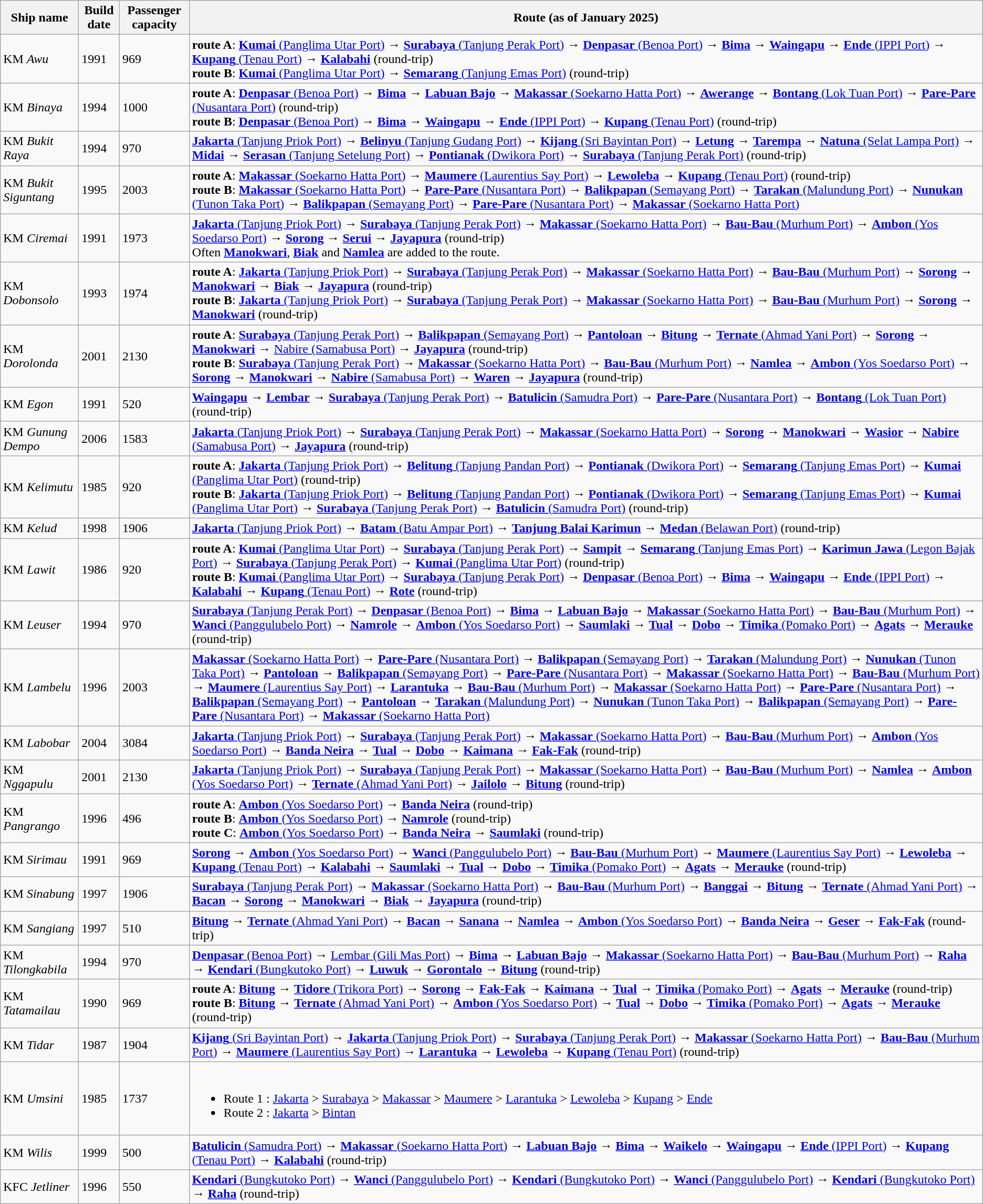<table class="wikitable sortable">
<tr>
<th>Ship name</th>
<th>Build date</th>
<th>Passenger capacity</th>
<th>Route (as of January 2025)</th>
</tr>
<tr>
<td>KM <em>Awu</em></td>
<td>1991</td>
<td>969</td>
<td><strong>route A</strong>: <a href='#'><strong>Kumai</strong> (Panglima Utar Port)</a> → <a href='#'><strong>Surabaya</strong> (Tanjung Perak Port)</a> → <a href='#'><strong>Denpasar</strong> (Benoa Port)</a> → <strong><a href='#'>Bima</a></strong> → <a href='#'><strong>Waingapu</strong></a> → <a href='#'><strong>Ende</strong> (IPPI Port)</a> → <a href='#'><strong>Kupang</strong> (Tenau Port)</a> → <strong><a href='#'>Kalabahi</a></strong> (round-trip)<br><strong>route B</strong>: <a href='#'><strong>Kumai</strong> (Panglima Utar Port)</a> → <a href='#'><strong>Semarang</strong> (Tanjung Emas Port)</a> (round-trip)</td>
</tr>
<tr>
<td>KM <em>Binaya</em></td>
<td>1994</td>
<td>1000</td>
<td><strong>route A</strong>: <a href='#'><strong>Denpasar</strong> (Benoa Port)</a> → <strong><a href='#'>Bima</a></strong> → <strong><a href='#'>Labuan Bajo</a></strong> → <a href='#'><strong>Makassar</strong> (Soekarno Hatta Port)</a> → <a href='#'><strong>Awerange</strong></a> → <a href='#'><strong>Bontang</strong> (Lok Tuan Port)</a> → <a href='#'><strong>Pare-Pare</strong> (Nusantara Port)</a> (round-trip)<br><strong>route B</strong>: <a href='#'><strong>Denpasar</strong> (Benoa Port)</a> → <strong><a href='#'>Bima</a></strong> → <a href='#'><strong>Waingapu</strong></a> → <a href='#'><strong>Ende</strong> (IPPI Port)</a> → <a href='#'><strong>Kupang</strong> (Tenau Port)</a> (round-trip)</td>
</tr>
<tr>
<td>KM <em>Bukit Raya</em></td>
<td>1994</td>
<td>970</td>
<td><a href='#'><strong>Jakarta</strong> (Tanjung Priok Port)</a> → <a href='#'><strong>Belinyu</strong> (Tanjung Gudang Port)</a> → <a href='#'><strong>Kijang</strong> (Sri Bayintan Port)</a> → <a href='#'><strong>Letung</strong></a> → <a href='#'><strong>Tarempa</strong></a> → <a href='#'><strong>Natuna</strong> (Selat Lampa Port)</a> → <a href='#'><strong>Midai</strong></a> → <a href='#'><strong>Serasan</strong> (Tanjung Setelung Port)</a> → <a href='#'><strong>Pontianak</strong> (Dwikora Port)</a> → <a href='#'><strong>Surabaya</strong> (Tanjung Perak Port)</a> (round-trip)</td>
</tr>
<tr>
<td>KM <em>Bukit Siguntang</em></td>
<td>1995</td>
<td>2003</td>
<td><strong>route A</strong>: <a href='#'><strong>Makassar</strong> (Soekarno Hatta Port)</a> → <a href='#'><strong>Maumere</strong> (Laurentius Say Port)</a> → <strong><a href='#'>Lewoleba</a></strong> → <a href='#'><strong>Kupang</strong> (Tenau Port)</a> (round-trip)<br><strong>route B</strong>: <a href='#'><strong>Makassar</strong> (Soekarno Hatta Port)</a> → <a href='#'><strong>Pare-Pare</strong> (Nusantara Port)</a> → <a href='#'><strong>Balikpapan</strong> (Semayang Port)</a> → <a href='#'><strong>Tarakan</strong> (Malundung Port)</a> → <a href='#'><strong>Nunukan</strong> (Tunon Taka Port)</a> → <a href='#'><strong>Balikpapan</strong> (Semayang Port)</a> → <a href='#'><strong>Pare-Pare</strong> (Nusantara Port)</a> → <a href='#'><strong>Makassar</strong> (Soekarno Hatta Port)</a></td>
</tr>
<tr>
<td>KM <em>Ciremai</em></td>
<td>1991</td>
<td>1973</td>
<td><a href='#'><strong>Jakarta</strong> (Tanjung Priok Port)</a> → <a href='#'><strong>Surabaya</strong> (Tanjung Perak Port)</a> → <a href='#'><strong>Makassar</strong> (Soekarno Hatta Port)</a> → <a href='#'><strong>Bau-Bau</strong> (Murhum Port)</a> → <a href='#'><strong>Ambon</strong> (Yos Soedarso Port)</a> → <a href='#'><strong>Sorong</strong></a> → <a href='#'><strong>Serui</strong></a> → <strong><a href='#'>Jayapura</a></strong> (round-trip)<br>Often <a href='#'><strong>Manokwari</strong></a>, <a href='#'><strong>Biak</strong></a> and <strong><a href='#'>Namlea</a></strong> are added to the route.</td>
</tr>
<tr>
<td>KM <em>Dobonsolo</em></td>
<td>1993</td>
<td>1974</td>
<td><strong>route A</strong>: <a href='#'><strong>Jakarta</strong> (Tanjung Priok Port)</a> → <a href='#'><strong>Surabaya</strong> (Tanjung Perak Port)</a> → <a href='#'><strong>Makassar</strong> (Soekarno Hatta Port)</a> → <a href='#'><strong>Bau-Bau</strong> (Murhum Port)</a> → <a href='#'><strong>Sorong</strong></a> → <a href='#'><strong>Manokwari</strong></a> → <a href='#'><strong>Biak</strong></a> → <strong><a href='#'>Jayapura</a></strong> (round-trip)<br><strong>route B</strong>: <a href='#'><strong>Jakarta</strong> (Tanjung Priok Port)</a> → <a href='#'><strong>Surabaya</strong> (Tanjung Perak Port)</a> → <a href='#'><strong>Makassar</strong> (Soekarno Hatta Port)</a> → <a href='#'><strong>Bau-Bau</strong> (Murhum Port)</a> → <a href='#'><strong>Sorong</strong></a> → <a href='#'><strong>Manokwari</strong></a> (round-trip)</td>
</tr>
<tr>
<td>KM <em>Dorolonda</em></td>
<td>2001</td>
<td>2130</td>
<td><strong>route A</strong>: <a href='#'><strong>Surabaya</strong> (Tanjung Perak Port)</a> → <a href='#'><strong>Balikpapan</strong> (Semayang Port)</a> → <a href='#'><strong>Pantoloan</strong></a> → <a href='#'><strong>Bitung</strong></a> → <a href='#'><strong>Ternate</strong> (Ahmad Yani Port)</a> → <a href='#'><strong>Sorong</strong></a> → <a href='#'><strong>Manokwari</strong></a> → <a href='#'>Nabire (Samabusa Port)</a> → <strong><a href='#'>Jayapura</a></strong> (round-trip)<br><strong>route B</strong>: <a href='#'><strong>Surabaya</strong> (Tanjung Perak Port)</a> → <a href='#'><strong>Makassar</strong> (Soekarno Hatta Port)</a> → <a href='#'><strong>Bau-Bau</strong> (Murhum Port)</a> → <strong><a href='#'>Namlea</a></strong> → <a href='#'><strong>Ambon</strong> (Yos Soedarso Port)</a> → <a href='#'><strong>Sorong</strong></a> → <a href='#'><strong>Manokwari</strong></a> → <a href='#'><strong>Nabire</strong> (Samabusa Port)</a> → <a href='#'><strong>Waren</strong></a> → <strong><a href='#'>Jayapura</a></strong> (round-trip)</td>
</tr>
<tr>
<td>KM <em>Egon</em></td>
<td>1991</td>
<td>520</td>
<td><a href='#'><strong>Waingapu</strong></a> → <a href='#'><strong>Lembar</strong></a> → <a href='#'><strong>Surabaya</strong> (Tanjung Perak Port)</a> → <a href='#'><strong>Batulicin</strong> (Samudra Port)</a> → <a href='#'><strong>Pare-Pare</strong> (Nusantara Port)</a> → <a href='#'><strong>Bontang</strong> (Lok Tuan Port)</a> (round-trip)</td>
</tr>
<tr>
<td>KM <em>Gunung Dempo</em></td>
<td>2006</td>
<td>1583</td>
<td><a href='#'><strong>Jakarta</strong> (Tanjung Priok Port)</a> → <a href='#'><strong>Surabaya</strong> (Tanjung Perak Port)</a> → <a href='#'><strong>Makassar</strong> (Soekarno Hatta Port)</a> → <a href='#'><strong>Sorong</strong></a> → <a href='#'><strong>Manokwari</strong></a> → <strong><a href='#'>Wasior</a></strong> → <a href='#'><strong>Nabire</strong> (Samabusa Port)</a> → <strong><a href='#'>Jayapura</a></strong> (round-trip)</td>
</tr>
<tr>
<td>KM <em>Kelimutu</em></td>
<td>1985</td>
<td>920</td>
<td><strong>route A</strong>: <a href='#'><strong>Jakarta</strong> (Tanjung Priok Port)</a> → <a href='#'><strong>Belitung</strong> (Tanjung Pandan Port)</a> → <a href='#'><strong>Pontianak</strong> (Dwikora Port)</a> → <a href='#'><strong>Semarang</strong> (Tanjung Emas Port)</a> → <a href='#'><strong>Kumai</strong> (Panglima Utar Port)</a> (round-trip)<br><strong>route B</strong>: <a href='#'><strong>Jakarta</strong> (Tanjung Priok Port)</a> → <a href='#'><strong>Belitung</strong> (Tanjung Pandan Port)</a> → <a href='#'><strong>Pontianak</strong> (Dwikora Port)</a> → <a href='#'><strong>Semarang</strong> (Tanjung Emas Port)</a> → <a href='#'><strong>Kumai</strong> (Panglima Utar Port)</a> → <a href='#'><strong>Surabaya</strong> (Tanjung Perak Port)</a> → <a href='#'><strong>Batulicin</strong> (Samudra Port)</a> (round-trip)</td>
</tr>
<tr>
<td>KM <em>Kelud</em></td>
<td>1998</td>
<td>1906</td>
<td><a href='#'><strong>Jakarta</strong> (Tanjung Priok Port)</a> → <a href='#'><strong>Batam</strong> (Batu Ampar Port)</a> → <a href='#'><strong>Tanjung Balai Karimun</strong></a> → <a href='#'><strong>Medan</strong> (Belawan Port)</a> (round-trip)</td>
</tr>
<tr>
<td>KM <em>Lawit</em></td>
<td>1986</td>
<td>920</td>
<td><strong>route A</strong>: <a href='#'><strong>Kumai</strong> (Panglima Utar Port)</a> → <a href='#'><strong>Surabaya</strong> (Tanjung Perak Port)</a> → <a href='#'><strong>Sampit</strong></a> → <a href='#'><strong>Semarang</strong> (Tanjung Emas Port)</a> → <a href='#'><strong>Karimun Jawa</strong> (Legon Bajak Port)</a> → <a href='#'><strong>Surabaya</strong> (Tanjung Perak Port)</a> → <a href='#'><strong>Kumai</strong> (Panglima Utar Port)</a> (round-trip)<br><strong>route B</strong>: <a href='#'><strong>Kumai</strong> (Panglima Utar Port)</a> → <a href='#'><strong>Surabaya</strong> (Tanjung Perak Port)</a> → <a href='#'><strong>Denpasar</strong> (Benoa Port)</a> → <strong><a href='#'>Bima</a></strong> → <a href='#'><strong>Waingapu</strong></a> → <a href='#'><strong>Ende</strong> (IPPI Port)</a> → <strong><a href='#'>Kalabahi</a></strong> → <a href='#'><strong>Kupang</strong> (Tenau Port)</a> → <a href='#'><strong>Rote</strong></a> (round-trip)</td>
</tr>
<tr>
<td>KM <em>Leuser</em></td>
<td>1994</td>
<td>970</td>
<td><a href='#'><strong>Surabaya</strong> (Tanjung Perak Port)</a> → <a href='#'><strong>Denpasar</strong> (Benoa Port)</a> → <strong><a href='#'>Bima</a></strong> → <strong><a href='#'>Labuan Bajo</a></strong> → <a href='#'><strong>Makassar</strong> (Soekarno Hatta Port)</a> → <a href='#'><strong>Bau-Bau</strong> (Murhum Port)</a> → <a href='#'><strong>Wanci</strong> (Panggulubelo Port)</a> → <strong><a href='#'>Namrole</a></strong> → <a href='#'><strong>Ambon</strong> (Yos Soedarso Port)</a> → <strong><a href='#'>Saumlaki</a></strong> → <strong><a href='#'>Tual</a></strong> → <a href='#'><strong>Dobo</strong></a> → <a href='#'><strong>Timika</strong> (Pomako Port)</a> → <strong><a href='#'>Agats</a></strong> → <strong><a href='#'>Merauke</a></strong> (round-trip)</td>
</tr>
<tr>
<td>KM <em>Lambelu</em></td>
<td>1996</td>
<td>2003</td>
<td><a href='#'><strong>Makassar</strong> (Soekarno Hatta Port)</a> → <a href='#'><strong>Pare-Pare</strong> (Nusantara Port)</a> → <a href='#'><strong>Balikpapan</strong> (Semayang Port)</a> → <a href='#'><strong>Tarakan</strong> (Malundung Port)</a> → <a href='#'><strong>Nunukan</strong> (Tunon Taka Port)</a> → <a href='#'><strong>Pantoloan</strong></a> → <a href='#'><strong>Balikpapan</strong> (Semayang Port)</a> → <a href='#'><strong>Pare-Pare</strong> (Nusantara Port)</a> → <a href='#'><strong>Makassar</strong> (Soekarno Hatta Port)</a> → <a href='#'><strong>Bau-Bau</strong> (Murhum Port)</a> → <a href='#'><strong>Maumere</strong> (Laurentius Say Port)</a> → <strong><a href='#'>Larantuka</a></strong> → <a href='#'><strong>Bau-Bau</strong> (Murhum Port)</a> → <a href='#'><strong>Makassar</strong> (Soekarno Hatta Port)</a> → <a href='#'><strong>Pare-Pare</strong> (Nusantara Port)</a> → <a href='#'><strong>Balikpapan</strong> (Semayang Port)</a> → <a href='#'><strong>Pantoloan</strong></a> → <a href='#'><strong>Tarakan</strong> (Malundung Port)</a> → <a href='#'><strong>Nunukan</strong> (Tunon Taka Port)</a> → <a href='#'><strong>Balikpapan</strong> (Semayang Port)</a> → <a href='#'><strong>Pare-Pare</strong> (Nusantara Port)</a> → <a href='#'><strong>Makassar</strong> (Soekarno Hatta Port)</a></td>
</tr>
<tr>
<td>KM <em>Labobar</em></td>
<td>2004</td>
<td>3084</td>
<td><a href='#'><strong>Jakarta</strong> (Tanjung Priok Port)</a> → <a href='#'><strong>Surabaya</strong> (Tanjung Perak Port)</a> → <a href='#'><strong>Makassar</strong> (Soekarno Hatta Port)</a> → <a href='#'><strong>Bau-Bau</strong> (Murhum Port)</a> → <a href='#'><strong>Ambon</strong> (Yos Soedarso Port)</a> → <strong><a href='#'>Banda Neira</a></strong> → <strong><a href='#'>Tual</a></strong> → <a href='#'><strong>Dobo</strong></a> → <strong><a href='#'>Kaimana</a></strong> → <a href='#'><strong>Fak-Fak</strong></a> (round-trip)</td>
</tr>
<tr>
<td>KM <em>Nggapulu</em></td>
<td>2001</td>
<td>2130</td>
<td><a href='#'><strong>Jakarta</strong> (Tanjung Priok Port)</a> → <a href='#'><strong>Surabaya</strong> (Tanjung Perak Port)</a> → <a href='#'><strong>Makassar</strong> (Soekarno Hatta Port)</a> → <a href='#'><strong>Bau-Bau</strong> (Murhum Port)</a> → <strong><a href='#'>Namlea</a></strong> → <a href='#'><strong>Ambon</strong> (Yos Soedarso Port)</a> → <a href='#'><strong>Ternate</strong> (Ahmad Yani Port)</a> → <a href='#'><strong>Jailolo</strong></a> → <a href='#'><strong>Bitung</strong></a> (round-trip)</td>
</tr>
<tr>
<td>KM <em>Pangrango</em></td>
<td>1996</td>
<td>496</td>
<td><strong>route A</strong>: <a href='#'><strong>Ambon</strong> (Yos Soedarso Port)</a> → <strong><a href='#'>Banda Neira</a></strong> (round-trip)<br><strong>route B</strong>: <a href='#'><strong>Ambon</strong> (Yos Soedarso Port)</a> → <strong><a href='#'>Namrole</a></strong> (round-trip)<br><strong>route C</strong>: <a href='#'><strong>Ambon</strong> (Yos Soedarso Port)</a> → <strong><a href='#'>Banda Neira</a></strong> → <strong><a href='#'>Saumlaki</a></strong> (round-trip)</td>
</tr>
<tr>
<td>KM <em>Sirimau</em></td>
<td>1991</td>
<td>969</td>
<td><a href='#'><strong>Sorong</strong></a> → <a href='#'><strong>Ambon</strong> (Yos Soedarso Port)</a> → <a href='#'><strong>Wanci</strong> (Panggulubelo Port)</a> → <a href='#'><strong>Bau-Bau</strong> (Murhum Port)</a> → <a href='#'><strong>Maumere</strong> (Laurentius Say Port)</a> → <strong><a href='#'>Lewoleba</a></strong> → <a href='#'><strong>Kupang</strong> (Tenau Port)</a> → <strong><a href='#'>Kalabahi</a></strong> → <strong><a href='#'>Saumlaki</a></strong> → <strong><a href='#'>Tual</a></strong> → <a href='#'><strong>Dobo</strong></a> → <a href='#'><strong>Timika</strong> (Pomako Port)</a> → <strong><a href='#'>Agats</a></strong> → <strong><a href='#'>Merauke</a></strong> (round-trip)</td>
</tr>
<tr>
<td>KM <em>Sinabung</em></td>
<td>1997</td>
<td>1906</td>
<td><a href='#'><strong>Surabaya</strong> (Tanjung Perak Port)</a> → <a href='#'><strong>Makassar</strong> (Soekarno Hatta Port)</a> → <a href='#'><strong>Bau-Bau</strong> (Murhum Port)</a> → <a href='#'><strong>Banggai</strong></a> → <a href='#'><strong>Bitung</strong></a> → <a href='#'><strong>Ternate</strong> (Ahmad Yani Port)</a> → <a href='#'><strong>Bacan</strong></a> → <a href='#'><strong>Sorong</strong></a> → <a href='#'><strong>Manokwari</strong></a> → <a href='#'><strong>Biak</strong></a> → <strong><a href='#'>Jayapura</a></strong> (round-trip)</td>
</tr>
<tr>
<td>KM <em>Sangiang</em></td>
<td>1997</td>
<td>510</td>
<td><a href='#'><strong>Bitung</strong></a> → <a href='#'><strong>Ternate</strong> (Ahmad Yani Port)</a> → <a href='#'><strong>Bacan</strong></a> → <strong><a href='#'>Sanana</a></strong> → <strong><a href='#'>Namlea</a></strong> → <a href='#'><strong>Ambon</strong> (Yos Soedarso Port)</a> → <strong><a href='#'>Banda Neira</a></strong> → <a href='#'><strong>Geser</strong></a> → <a href='#'><strong>Fak-Fak</strong></a> (round-trip)</td>
</tr>
<tr>
<td>KM <em>Tilongkabila</em></td>
<td>1994</td>
<td>970</td>
<td><a href='#'><strong>Denpasar</strong> (Benoa Port)</a> → <a href='#'>Lembar (Gili Mas Port)</a> → <strong><a href='#'>Bima</a></strong> → <strong><a href='#'>Labuan Bajo</a></strong> → <a href='#'><strong>Makassar</strong> (Soekarno Hatta Port)</a> → <a href='#'><strong>Bau-Bau</strong> (Murhum Port)</a> → <a href='#'><strong>Raha</strong></a> → <a href='#'><strong>Kendari</strong> (Bungkutoko Port)</a> → <strong><a href='#'>Luwuk</a></strong> → <a href='#'><strong>Gorontalo</strong></a> → <a href='#'><strong>Bitung</strong></a> (round-trip)</td>
</tr>
<tr>
<td>KM <em>Tatamailau</em></td>
<td>1990</td>
<td>969</td>
<td><strong>route A</strong>: <a href='#'><strong>Bitung</strong></a> → <a href='#'><strong>Tidore</strong> (Trikora Port)</a> → <a href='#'><strong>Sorong</strong></a> → <a href='#'><strong>Fak-Fak</strong></a> → <strong><a href='#'>Kaimana</a></strong> → <strong><a href='#'>Tual</a></strong> → <a href='#'><strong>Timika</strong> (Pomako Port)</a> → <strong><a href='#'>Agats</a></strong> → <strong><a href='#'>Merauke</a></strong> (round-trip)<br><strong>route B</strong>: <a href='#'><strong>Bitung</strong></a> → <a href='#'><strong>Ternate</strong> (Ahmad Yani Port)</a> → <a href='#'><strong>Ambon</strong> (Yos Soedarso Port)</a> → <strong><a href='#'>Tual</a></strong> → <a href='#'><strong>Dobo</strong></a> → <a href='#'><strong>Timika</strong> (Pomako Port)</a> → <strong><a href='#'>Agats</a></strong> → <strong><a href='#'>Merauke</a></strong> (round-trip)</td>
</tr>
<tr>
<td>KM <em>Tidar</em></td>
<td>1987</td>
<td>1904</td>
<td><a href='#'><strong>Kijang</strong> (Sri Bayintan Port)</a> → <a href='#'><strong>Jakarta</strong> (Tanjung Priok Port)</a> → <a href='#'><strong>Surabaya</strong> (Tanjung Perak Port)</a> → <a href='#'><strong>Makassar</strong> (Soekarno Hatta Port)</a> → <a href='#'><strong>Bau-Bau</strong> (Murhum Port)</a> → <a href='#'><strong>Maumere</strong> (Laurentius Say Port)</a> → <strong><a href='#'>Larantuka</a></strong> → <strong><a href='#'>Lewoleba</a></strong> → <a href='#'><strong>Kupang</strong> (Tenau Port)</a> (round-trip)</td>
</tr>
<tr>
<td>KM <em>Umsini</em></td>
<td>1985</td>
<td>1737</td>
<td><br><ul><li>Route 1 : <a href='#'>Jakarta</a> > <a href='#'>Surabaya</a> > <a href='#'>Makassar</a> > <a href='#'>Maumere</a> > <a href='#'>Larantuka</a> > <a href='#'>Lewoleba</a> > <a href='#'>Kupang</a> > <a href='#'>Ende</a></li><li>Route 2 : <a href='#'>Jakarta</a> > <a href='#'>Bintan</a></li></ul></td>
</tr>
<tr>
<td>KM <em>Wilis</em></td>
<td>1999</td>
<td>500</td>
<td><a href='#'><strong>Batulicin</strong> (Samudra Port)</a> → <a href='#'><strong>Makassar</strong> (Soekarno Hatta Port)</a> → <strong><a href='#'>Labuan Bajo</a></strong> → <strong><a href='#'>Bima</a></strong> → <a href='#'><strong>Waikelo</strong></a> → <a href='#'><strong>Waingapu</strong></a> → <a href='#'><strong>Ende</strong> (IPPI Port)</a> → <a href='#'><strong>Kupang</strong> (Tenau Port)</a> → <strong><a href='#'>Kalabahi</a></strong> (round-trip)</td>
</tr>
<tr>
<td>KFC <em>Jetliner</em></td>
<td>1996</td>
<td>550</td>
<td><a href='#'><strong>Kendari</strong> (Bungkutoko Port)</a> → <a href='#'><strong>Wanci</strong> (Panggulubelo Port)</a> → <a href='#'><strong>Kendari</strong> (Bungkutoko Port)</a> → <a href='#'><strong>Wanci</strong> (Panggulubelo Port)</a> → <a href='#'><strong>Kendari</strong> (Bungkutoko Port)</a> → <a href='#'><strong>Raha</strong></a> (round-trip)</td>
</tr>
</table>
